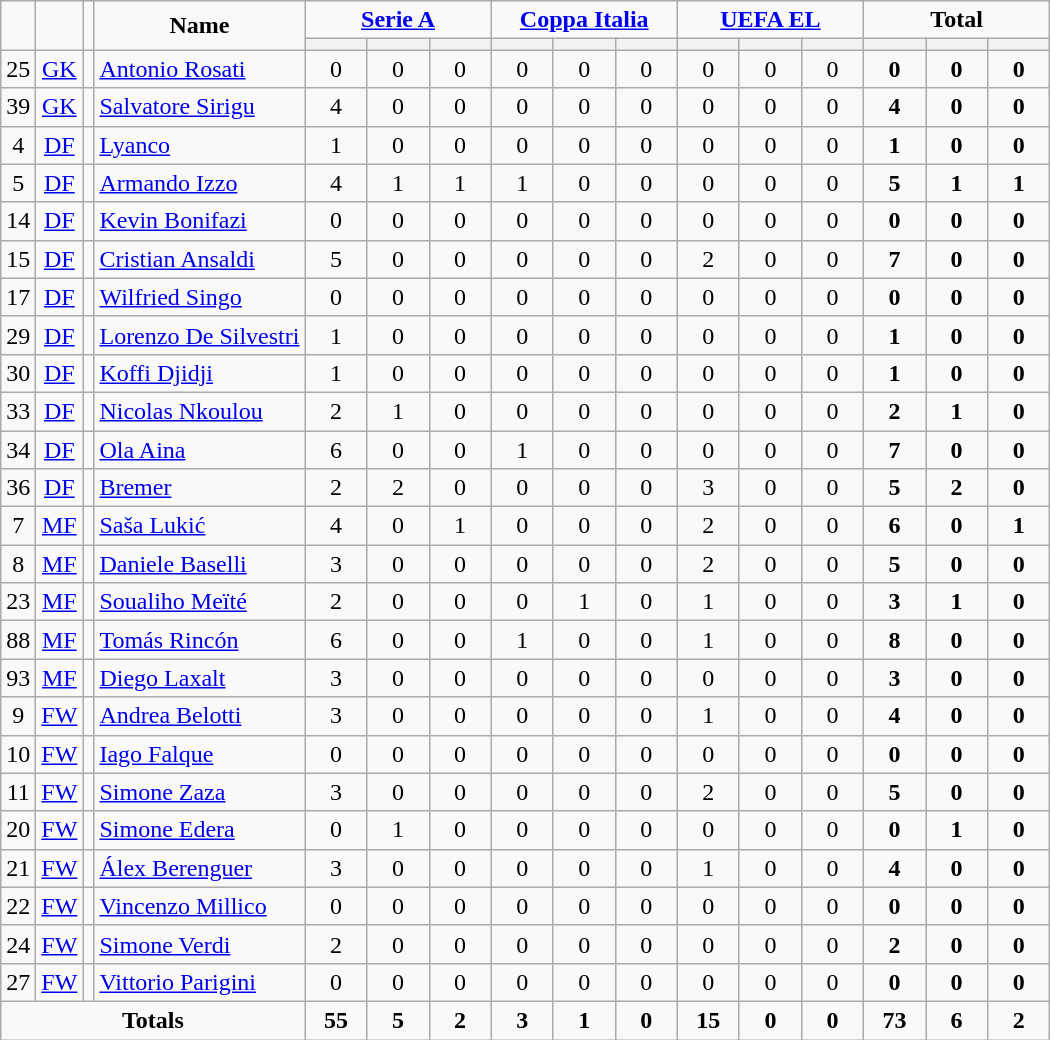<table class="wikitable" style="text-align:center;">
<tr>
<td rowspan="2" !width=15><strong></strong></td>
<td rowspan="2" !width=15><strong></strong></td>
<td rowspan="2" !width=15><strong></strong></td>
<td rowspan="2" !width=120><strong>Name</strong></td>
<td colspan="3"><strong><a href='#'>Serie A</a></strong></td>
<td colspan="3"><strong><a href='#'>Coppa Italia</a></strong></td>
<td colspan="3"><strong><a href='#'>UEFA EL</a></strong></td>
<td colspan="3"><strong>Total</strong></td>
</tr>
<tr>
<th width=34; background:#fe9;"></th>
<th width=34; background:#fe9;"></th>
<th width=34; background:#ff8888;"></th>
<th width=34; background:#fe9;"></th>
<th width=34; background:#fe9;"></th>
<th width=34; background:#ff8888;"></th>
<th width=34; background:#fe9;"></th>
<th width=34; background:#fe9;"></th>
<th width=34; background:#ff8888;"></th>
<th width=34; background:#fe9;"></th>
<th width=34; background:#fe9;"></th>
<th width=34; background:#ff8888;"></th>
</tr>
<tr>
<td>25</td>
<td><a href='#'>GK</a></td>
<td></td>
<td align=left><a href='#'>Antonio Rosati</a></td>
<td>0</td>
<td>0</td>
<td>0</td>
<td>0</td>
<td>0</td>
<td>0</td>
<td>0</td>
<td>0</td>
<td>0</td>
<td><strong>0</strong></td>
<td><strong>0</strong></td>
<td><strong>0</strong></td>
</tr>
<tr>
<td>39</td>
<td><a href='#'>GK</a></td>
<td></td>
<td align=left><a href='#'>Salvatore Sirigu</a></td>
<td>4</td>
<td>0</td>
<td>0</td>
<td>0</td>
<td>0</td>
<td>0</td>
<td>0</td>
<td>0</td>
<td>0</td>
<td><strong>4</strong></td>
<td><strong>0</strong></td>
<td><strong>0</strong></td>
</tr>
<tr>
<td>4</td>
<td><a href='#'>DF</a></td>
<td></td>
<td align=left><a href='#'>Lyanco</a></td>
<td>1</td>
<td>0</td>
<td>0</td>
<td>0</td>
<td>0</td>
<td>0</td>
<td>0</td>
<td>0</td>
<td>0</td>
<td><strong>1</strong></td>
<td><strong>0</strong></td>
<td><strong>0</strong></td>
</tr>
<tr>
<td>5</td>
<td><a href='#'>DF</a></td>
<td></td>
<td align=left><a href='#'>Armando Izzo</a></td>
<td>4</td>
<td>1</td>
<td>1</td>
<td>1</td>
<td>0</td>
<td>0</td>
<td>0</td>
<td>0</td>
<td>0</td>
<td><strong>5</strong></td>
<td><strong>1</strong></td>
<td><strong>1</strong></td>
</tr>
<tr>
<td>14</td>
<td><a href='#'>DF</a></td>
<td></td>
<td align=left><a href='#'>Kevin Bonifazi</a></td>
<td>0</td>
<td>0</td>
<td>0</td>
<td>0</td>
<td>0</td>
<td>0</td>
<td>0</td>
<td>0</td>
<td>0</td>
<td><strong>0</strong></td>
<td><strong>0</strong></td>
<td><strong>0</strong></td>
</tr>
<tr>
<td>15</td>
<td><a href='#'>DF</a></td>
<td></td>
<td align=left><a href='#'>Cristian Ansaldi</a></td>
<td>5</td>
<td>0</td>
<td>0</td>
<td>0</td>
<td>0</td>
<td>0</td>
<td>2</td>
<td>0</td>
<td>0</td>
<td><strong>7</strong></td>
<td><strong>0</strong></td>
<td><strong>0</strong></td>
</tr>
<tr>
<td>17</td>
<td><a href='#'>DF</a></td>
<td></td>
<td align=left><a href='#'>Wilfried Singo</a></td>
<td>0</td>
<td>0</td>
<td>0</td>
<td>0</td>
<td>0</td>
<td>0</td>
<td>0</td>
<td>0</td>
<td>0</td>
<td><strong>0</strong></td>
<td><strong>0</strong></td>
<td><strong>0</strong></td>
</tr>
<tr>
<td>29</td>
<td><a href='#'>DF</a></td>
<td></td>
<td align=left><a href='#'>Lorenzo De Silvestri</a></td>
<td>1</td>
<td>0</td>
<td>0</td>
<td>0</td>
<td>0</td>
<td>0</td>
<td>0</td>
<td>0</td>
<td>0</td>
<td><strong>1</strong></td>
<td><strong>0</strong></td>
<td><strong>0</strong></td>
</tr>
<tr>
<td>30</td>
<td><a href='#'>DF</a></td>
<td></td>
<td align=left><a href='#'>Koffi Djidji</a></td>
<td>1</td>
<td>0</td>
<td>0</td>
<td>0</td>
<td>0</td>
<td>0</td>
<td>0</td>
<td>0</td>
<td>0</td>
<td><strong>1</strong></td>
<td><strong>0</strong></td>
<td><strong>0</strong></td>
</tr>
<tr>
<td>33</td>
<td><a href='#'>DF</a></td>
<td></td>
<td align=left><a href='#'>Nicolas Nkoulou</a></td>
<td>2</td>
<td>1</td>
<td>0</td>
<td>0</td>
<td>0</td>
<td>0</td>
<td>0</td>
<td>0</td>
<td>0</td>
<td><strong>2</strong></td>
<td><strong>1</strong></td>
<td><strong>0</strong></td>
</tr>
<tr>
<td>34</td>
<td><a href='#'>DF</a></td>
<td></td>
<td align=left><a href='#'>Ola Aina</a></td>
<td>6</td>
<td>0</td>
<td>0</td>
<td>1</td>
<td>0</td>
<td>0</td>
<td>0</td>
<td>0</td>
<td>0</td>
<td><strong>7</strong></td>
<td><strong>0</strong></td>
<td><strong>0</strong></td>
</tr>
<tr>
<td>36</td>
<td><a href='#'>DF</a></td>
<td></td>
<td align=left><a href='#'>Bremer</a></td>
<td>2</td>
<td>2</td>
<td>0</td>
<td>0</td>
<td>0</td>
<td>0</td>
<td>3</td>
<td>0</td>
<td>0</td>
<td><strong>5</strong></td>
<td><strong>2</strong></td>
<td><strong>0</strong></td>
</tr>
<tr>
<td>7</td>
<td><a href='#'>MF</a></td>
<td></td>
<td align=left><a href='#'>Saša Lukić</a></td>
<td>4</td>
<td>0</td>
<td>1</td>
<td>0</td>
<td>0</td>
<td>0</td>
<td>2</td>
<td>0</td>
<td>0</td>
<td><strong>6</strong></td>
<td><strong>0</strong></td>
<td><strong>1</strong></td>
</tr>
<tr>
<td>8</td>
<td><a href='#'>MF</a></td>
<td></td>
<td align=left><a href='#'>Daniele Baselli</a></td>
<td>3</td>
<td>0</td>
<td>0</td>
<td>0</td>
<td>0</td>
<td>0</td>
<td>2</td>
<td>0</td>
<td>0</td>
<td><strong>5</strong></td>
<td><strong>0</strong></td>
<td><strong>0</strong></td>
</tr>
<tr>
<td>23</td>
<td><a href='#'>MF</a></td>
<td></td>
<td align=left><a href='#'>Soualiho Meïté</a></td>
<td>2</td>
<td>0</td>
<td>0</td>
<td>0</td>
<td>1</td>
<td>0</td>
<td>1</td>
<td>0</td>
<td>0</td>
<td><strong>3</strong></td>
<td><strong>1</strong></td>
<td><strong>0</strong></td>
</tr>
<tr>
<td>88</td>
<td><a href='#'>MF</a></td>
<td></td>
<td align=left><a href='#'>Tomás Rincón</a></td>
<td>6</td>
<td>0</td>
<td>0</td>
<td>1</td>
<td>0</td>
<td>0</td>
<td>1</td>
<td>0</td>
<td>0</td>
<td><strong>8</strong></td>
<td><strong>0</strong></td>
<td><strong>0</strong></td>
</tr>
<tr>
<td>93</td>
<td><a href='#'>MF</a></td>
<td></td>
<td align=left><a href='#'>Diego Laxalt</a></td>
<td>3</td>
<td>0</td>
<td>0</td>
<td>0</td>
<td>0</td>
<td>0</td>
<td>0</td>
<td>0</td>
<td>0</td>
<td><strong>3</strong></td>
<td><strong>0</strong></td>
<td><strong>0</strong></td>
</tr>
<tr>
<td>9</td>
<td><a href='#'>FW</a></td>
<td></td>
<td align=left><a href='#'>Andrea Belotti</a></td>
<td>3</td>
<td>0</td>
<td>0</td>
<td>0</td>
<td>0</td>
<td>0</td>
<td>1</td>
<td>0</td>
<td>0</td>
<td><strong>4</strong></td>
<td><strong>0</strong></td>
<td><strong>0</strong></td>
</tr>
<tr>
<td>10</td>
<td><a href='#'>FW</a></td>
<td></td>
<td align=left><a href='#'>Iago Falque</a></td>
<td>0</td>
<td>0</td>
<td>0</td>
<td>0</td>
<td>0</td>
<td>0</td>
<td>0</td>
<td>0</td>
<td>0</td>
<td><strong>0</strong></td>
<td><strong>0</strong></td>
<td><strong>0</strong></td>
</tr>
<tr>
<td>11</td>
<td><a href='#'>FW</a></td>
<td></td>
<td align=left><a href='#'>Simone Zaza</a></td>
<td>3</td>
<td>0</td>
<td>0</td>
<td>0</td>
<td>0</td>
<td>0</td>
<td>2</td>
<td>0</td>
<td>0</td>
<td><strong>5</strong></td>
<td><strong>0</strong></td>
<td><strong>0</strong></td>
</tr>
<tr>
<td>20</td>
<td><a href='#'>FW</a></td>
<td></td>
<td align=left><a href='#'>Simone Edera</a></td>
<td>0</td>
<td>1</td>
<td>0</td>
<td>0</td>
<td>0</td>
<td>0</td>
<td>0</td>
<td>0</td>
<td>0</td>
<td><strong>0</strong></td>
<td><strong>1</strong></td>
<td><strong>0</strong></td>
</tr>
<tr>
<td>21</td>
<td><a href='#'>FW</a></td>
<td></td>
<td align=left><a href='#'>Álex Berenguer</a></td>
<td>3</td>
<td>0</td>
<td>0</td>
<td>0</td>
<td>0</td>
<td>0</td>
<td>1</td>
<td>0</td>
<td>0</td>
<td><strong>4</strong></td>
<td><strong>0</strong></td>
<td><strong>0</strong></td>
</tr>
<tr>
<td>22</td>
<td><a href='#'>FW</a></td>
<td></td>
<td align=left><a href='#'>Vincenzo Millico</a></td>
<td>0</td>
<td>0</td>
<td>0</td>
<td>0</td>
<td>0</td>
<td>0</td>
<td>0</td>
<td>0</td>
<td>0</td>
<td><strong>0</strong></td>
<td><strong>0</strong></td>
<td><strong>0</strong></td>
</tr>
<tr>
<td>24</td>
<td><a href='#'>FW</a></td>
<td></td>
<td align=left><a href='#'>Simone Verdi</a></td>
<td>2</td>
<td>0</td>
<td>0</td>
<td>0</td>
<td>0</td>
<td>0</td>
<td>0</td>
<td>0</td>
<td>0</td>
<td><strong>2</strong></td>
<td><strong>0</strong></td>
<td><strong>0</strong></td>
</tr>
<tr>
<td>27</td>
<td><a href='#'>FW</a></td>
<td></td>
<td align=left><a href='#'>Vittorio Parigini</a></td>
<td>0</td>
<td>0</td>
<td>0</td>
<td>0</td>
<td>0</td>
<td>0</td>
<td>0</td>
<td>0</td>
<td>0</td>
<td><strong>0</strong></td>
<td><strong>0</strong></td>
<td><strong>0</strong></td>
</tr>
<tr>
<td colspan=4><strong>Totals</strong></td>
<td><strong>55</strong></td>
<td><strong>5</strong></td>
<td><strong>2</strong></td>
<td><strong>3</strong></td>
<td><strong>1</strong></td>
<td><strong>0</strong></td>
<td><strong>15</strong></td>
<td><strong>0</strong></td>
<td><strong>0</strong></td>
<td><strong>73</strong></td>
<td><strong>6</strong></td>
<td><strong>2</strong></td>
</tr>
</table>
